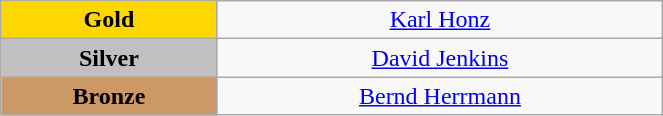<table class="wikitable" style="text-align:center; " width="35%">
<tr>
<td bgcolor="gold"><strong>Gold</strong></td>
<td><a href='#'>Karl Honz</a><br>  <small><em></em></small></td>
</tr>
<tr>
<td bgcolor="silver"><strong>Silver</strong></td>
<td><a href='#'>David Jenkins</a><br>  <small><em></em></small></td>
</tr>
<tr>
<td bgcolor="CC9966"><strong>Bronze</strong></td>
<td><a href='#'>Bernd Herrmann</a><br>  <small><em></em></small></td>
</tr>
</table>
